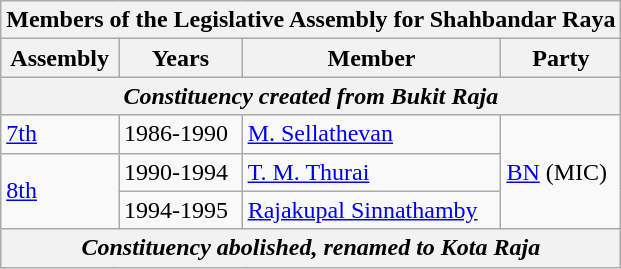<table class=wikitable>
<tr>
<th colspan=4>Members of the Legislative Assembly for Shahbandar Raya</th>
</tr>
<tr>
<th>Assembly</th>
<th>Years</th>
<th>Member</th>
<th>Party</th>
</tr>
<tr>
<th colspan=4 align=center><em>Constituency created from Bukit Raja</em></th>
</tr>
<tr>
<td><a href='#'>7th</a></td>
<td>1986-1990</td>
<td><a href='#'>M. Sellathevan</a></td>
<td rowspan=3><a href='#'>BN</a> (MIC)</td>
</tr>
<tr>
<td rowspan=2><a href='#'>8th</a></td>
<td>1990-1994</td>
<td><a href='#'>T. M. Thurai</a></td>
</tr>
<tr>
<td>1994-1995</td>
<td><a href='#'>Rajakupal Sinnathamby</a></td>
</tr>
<tr>
<th colspan=4 align=center><em>Constituency abolished, renamed to Kota Raja</em></th>
</tr>
</table>
